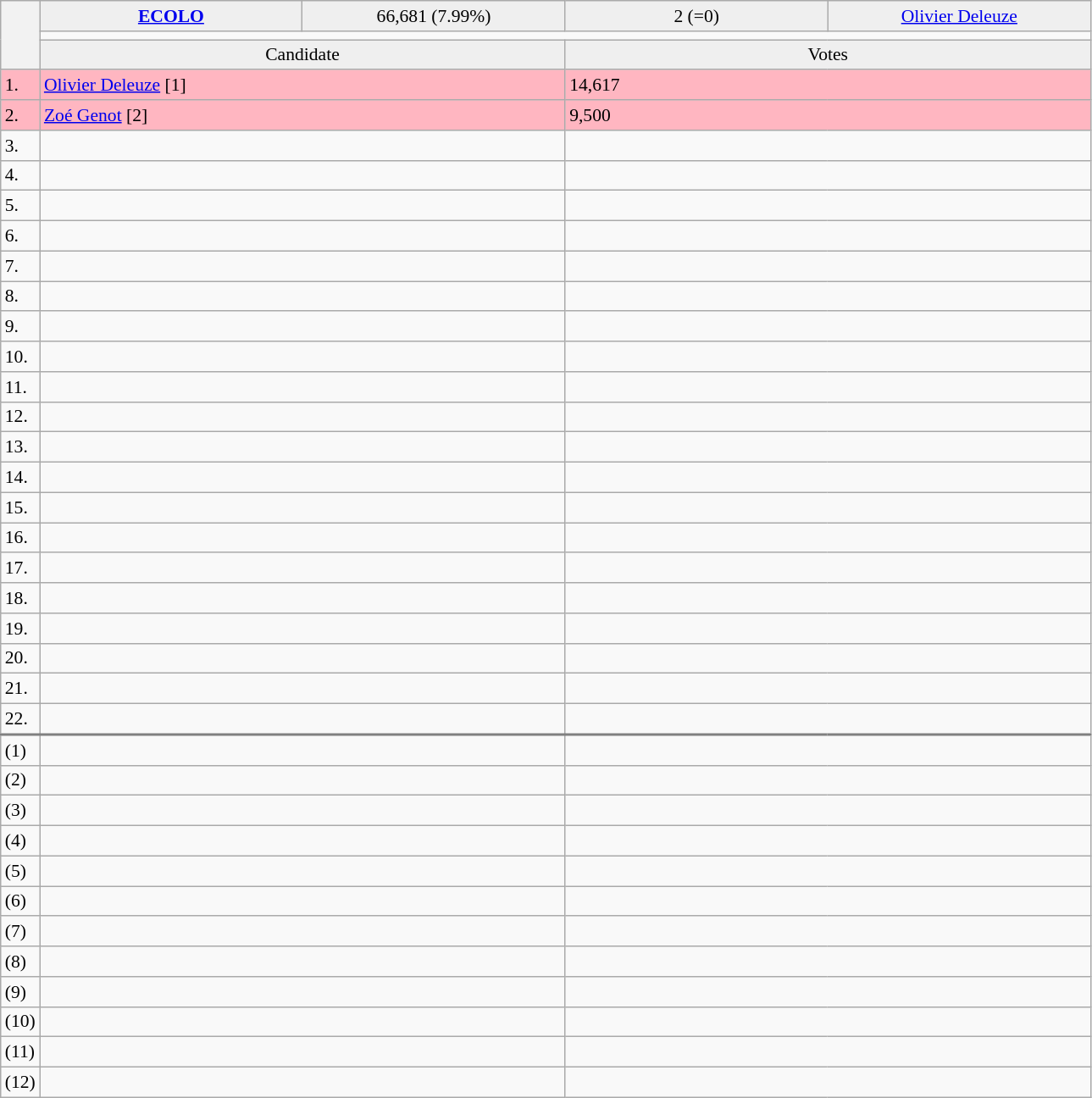<table class="wikitable collapsible collapsed" style=text-align:left;font-size:90%>
<tr>
<th rowspan=3></th>
<td bgcolor=efefef width=200 align=center><strong> <a href='#'>ECOLO</a></strong></td>
<td bgcolor=efefef width=200 align=center>66,681 (7.99%)</td>
<td bgcolor=efefef width=200 align=center>2 (=0)</td>
<td bgcolor=efefef width=200 align=center><a href='#'>Olivier Deleuze</a></td>
</tr>
<tr>
<td colspan=4 bgcolor=></td>
</tr>
<tr>
<td bgcolor=efefef align=center colspan=2>Candidate</td>
<td bgcolor=efefef align=center colspan=2>Votes</td>
</tr>
<tr bgcolor=lightpink>
<td>1.</td>
<td colspan=2><a href='#'>Olivier Deleuze</a> [1]</td>
<td colspan=2>14,617</td>
</tr>
<tr bgcolor=lightpink>
<td>2.</td>
<td colspan=2><a href='#'>Zoé Genot</a> [2]</td>
<td colspan=2>9,500</td>
</tr>
<tr>
<td>3.</td>
<td colspan=2></td>
<td colspan=2></td>
</tr>
<tr>
<td>4.</td>
<td colspan=2></td>
<td colspan=2></td>
</tr>
<tr>
<td>5.</td>
<td colspan=2></td>
<td colspan=2></td>
</tr>
<tr>
<td>6.</td>
<td colspan=2></td>
<td colspan=2></td>
</tr>
<tr>
<td>7.</td>
<td colspan=2></td>
<td colspan=2></td>
</tr>
<tr>
<td>8.</td>
<td colspan=2></td>
<td colspan=2></td>
</tr>
<tr>
<td>9.</td>
<td colspan=2></td>
<td colspan=2></td>
</tr>
<tr>
<td>10.</td>
<td colspan=2></td>
<td colspan=2></td>
</tr>
<tr>
<td>11.</td>
<td colspan=2></td>
<td colspan=2></td>
</tr>
<tr>
<td>12.</td>
<td colspan=2></td>
<td colspan=2></td>
</tr>
<tr>
<td>13.</td>
<td colspan=2></td>
<td colspan=2></td>
</tr>
<tr>
<td>14.</td>
<td colspan=2></td>
<td colspan=2></td>
</tr>
<tr>
<td>15.</td>
<td colspan=2></td>
<td colspan=2></td>
</tr>
<tr>
<td>16.</td>
<td colspan=2></td>
<td colspan=2></td>
</tr>
<tr>
<td>17.</td>
<td colspan=2></td>
<td colspan=2></td>
</tr>
<tr>
<td>18.</td>
<td colspan=2></td>
<td colspan=2></td>
</tr>
<tr>
<td>19.</td>
<td colspan=2></td>
<td colspan=2></td>
</tr>
<tr>
<td>20.</td>
<td colspan=2></td>
<td colspan=2></td>
</tr>
<tr>
<td>21.</td>
<td colspan=2></td>
<td colspan=2></td>
</tr>
<tr>
<td>22.</td>
<td colspan=2></td>
<td colspan=2></td>
</tr>
<tr style="border-top:2px solid gray;">
<td>(1)</td>
<td colspan=2></td>
<td colspan=2></td>
</tr>
<tr>
<td>(2)</td>
<td colspan=2></td>
<td colspan=2></td>
</tr>
<tr>
<td>(3)</td>
<td colspan=2></td>
<td colspan=2></td>
</tr>
<tr>
<td>(4)</td>
<td colspan=2></td>
<td colspan=2></td>
</tr>
<tr>
<td>(5)</td>
<td colspan=2></td>
<td colspan=2></td>
</tr>
<tr>
<td>(6)</td>
<td colspan=2></td>
<td colspan=2></td>
</tr>
<tr>
<td>(7)</td>
<td colspan=2></td>
<td colspan=2></td>
</tr>
<tr>
<td>(8)</td>
<td colspan=2></td>
<td colspan=2></td>
</tr>
<tr>
<td>(9)</td>
<td colspan=2></td>
<td colspan=2></td>
</tr>
<tr>
<td>(10)</td>
<td colspan=2></td>
<td colspan=2></td>
</tr>
<tr>
<td>(11)</td>
<td colspan=2></td>
<td colspan=2></td>
</tr>
<tr>
<td>(12)</td>
<td colspan=2></td>
<td colspan=2></td>
</tr>
</table>
